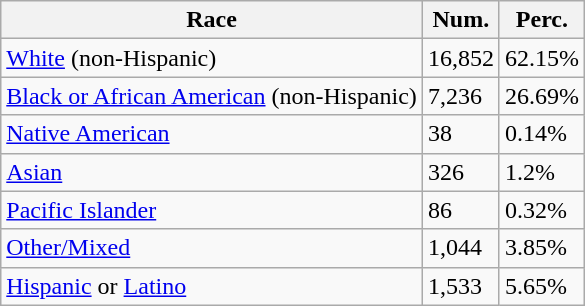<table class="wikitable">
<tr>
<th>Race</th>
<th>Num.</th>
<th>Perc.</th>
</tr>
<tr>
<td><a href='#'>White</a> (non-Hispanic)</td>
<td>16,852</td>
<td>62.15%</td>
</tr>
<tr>
<td><a href='#'>Black or African American</a> (non-Hispanic)</td>
<td>7,236</td>
<td>26.69%</td>
</tr>
<tr>
<td><a href='#'>Native American</a></td>
<td>38</td>
<td>0.14%</td>
</tr>
<tr>
<td><a href='#'>Asian</a></td>
<td>326</td>
<td>1.2%</td>
</tr>
<tr>
<td><a href='#'>Pacific Islander</a></td>
<td>86</td>
<td>0.32%</td>
</tr>
<tr>
<td><a href='#'>Other/Mixed</a></td>
<td>1,044</td>
<td>3.85%</td>
</tr>
<tr>
<td><a href='#'>Hispanic</a> or <a href='#'>Latino</a></td>
<td>1,533</td>
<td>5.65%</td>
</tr>
</table>
